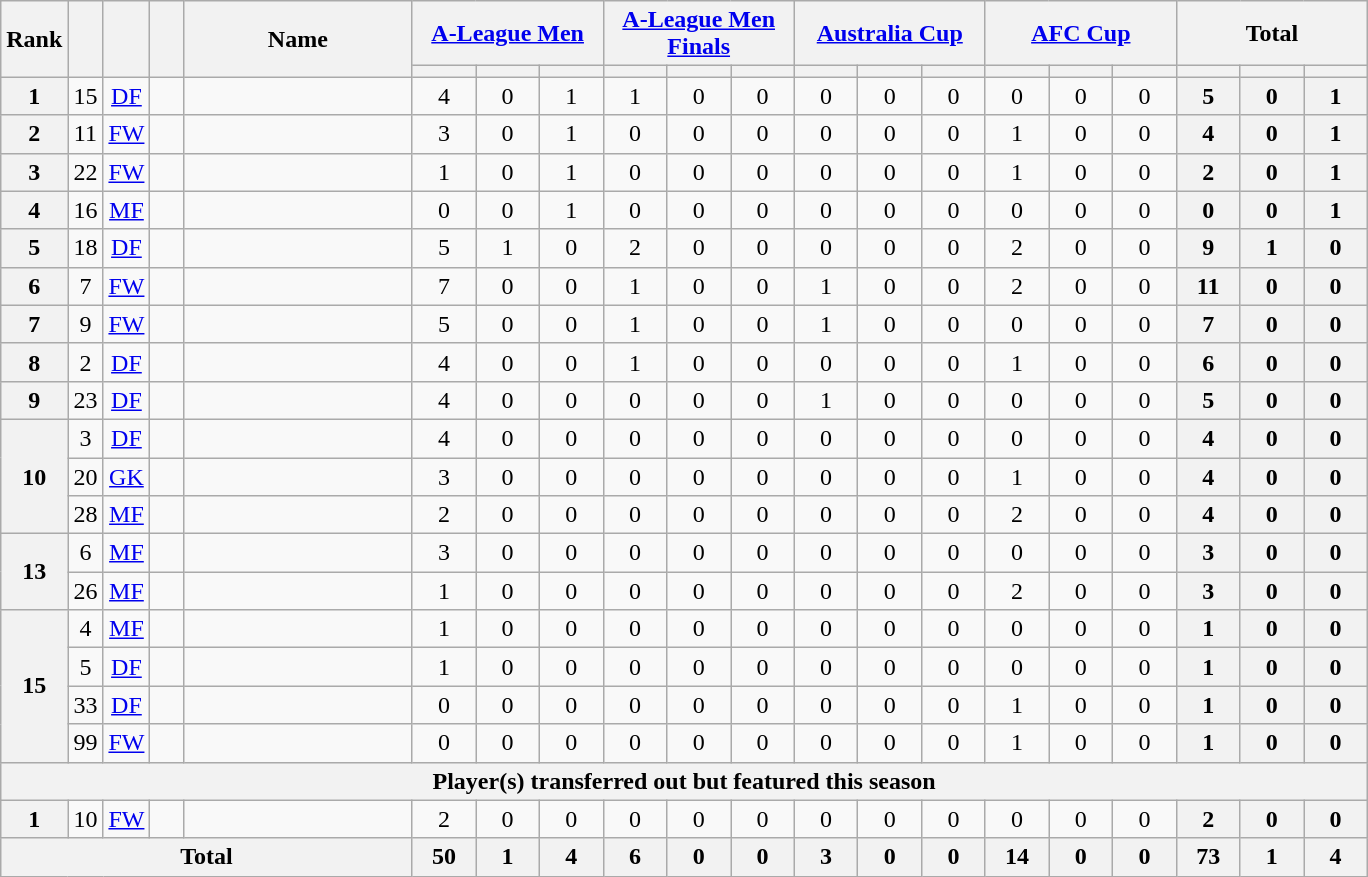<table class="wikitable sortable" style="text-align:center;">
<tr>
<th rowspan="2" width="15">Rank</th>
<th rowspan="2" width="15"></th>
<th rowspan="2" width="15"></th>
<th rowspan="2" width="15"></th>
<th rowspan="2" width="145">Name</th>
<th colspan="3" width="120"><a href='#'>A-League Men</a></th>
<th colspan="3" width="120"><a href='#'>A-League Men Finals</a></th>
<th colspan="3" width="120"><a href='#'>Australia Cup</a></th>
<th colspan="3" width="120"><a href='#'>AFC Cup</a></th>
<th colspan="3" width="120">Total</th>
</tr>
<tr>
<th style="width:30px"></th>
<th style="width:30px"></th>
<th style="width:30px"></th>
<th style="width:30px"></th>
<th style="width:30px"></th>
<th style="width:30px"></th>
<th style="width:30px"></th>
<th style="width:30px"></th>
<th style="width:30px"></th>
<th style="width:30px"></th>
<th style="width:30px"></th>
<th style="width:30px"></th>
<th style="width:30px"></th>
<th style="width:30px"></th>
<th style="width:30px"></th>
</tr>
<tr>
<th>1</th>
<td>15</td>
<td><a href='#'>DF</a></td>
<td></td>
<td align="left"><br></td>
<td>4</td>
<td>0</td>
<td>1<br></td>
<td>1</td>
<td>0</td>
<td>0<br></td>
<td>0</td>
<td>0</td>
<td>0<br></td>
<td>0</td>
<td>0</td>
<td>0<br></td>
<th>5</th>
<th>0</th>
<th>1</th>
</tr>
<tr>
<th>2</th>
<td>11</td>
<td><a href='#'>FW</a></td>
<td></td>
<td align="left"><br></td>
<td>3</td>
<td>0</td>
<td>1<br></td>
<td>0</td>
<td>0</td>
<td>0<br></td>
<td>0</td>
<td>0</td>
<td>0<br></td>
<td>1</td>
<td>0</td>
<td>0<br></td>
<th>4</th>
<th>0</th>
<th>1</th>
</tr>
<tr>
<th>3</th>
<td>22</td>
<td><a href='#'>FW</a></td>
<td></td>
<td align="left"><br></td>
<td>1</td>
<td>0</td>
<td>1<br></td>
<td>0</td>
<td>0</td>
<td>0<br></td>
<td>0</td>
<td>0</td>
<td>0<br></td>
<td>1</td>
<td>0</td>
<td>0<br></td>
<th>2</th>
<th>0</th>
<th>1</th>
</tr>
<tr>
<th>4</th>
<td>16</td>
<td><a href='#'>MF</a></td>
<td></td>
<td align="left"><br></td>
<td>0</td>
<td>0</td>
<td>1<br></td>
<td>0</td>
<td>0</td>
<td>0<br></td>
<td>0</td>
<td>0</td>
<td>0<br></td>
<td>0</td>
<td>0</td>
<td>0<br></td>
<th>0</th>
<th>0</th>
<th>1</th>
</tr>
<tr>
<th>5</th>
<td>18</td>
<td><a href='#'>DF</a></td>
<td></td>
<td align="left"><br></td>
<td>5</td>
<td>1</td>
<td>0<br></td>
<td>2</td>
<td>0</td>
<td>0<br></td>
<td>0</td>
<td>0</td>
<td>0<br></td>
<td>2</td>
<td>0</td>
<td>0<br></td>
<th>9</th>
<th>1</th>
<th>0</th>
</tr>
<tr>
<th>6</th>
<td>7</td>
<td><a href='#'>FW</a></td>
<td></td>
<td align="left"><br></td>
<td>7</td>
<td>0</td>
<td>0<br></td>
<td>1</td>
<td>0</td>
<td>0<br></td>
<td>1</td>
<td>0</td>
<td>0<br></td>
<td>2</td>
<td>0</td>
<td>0<br></td>
<th>11</th>
<th>0</th>
<th>0</th>
</tr>
<tr>
<th>7</th>
<td>9</td>
<td><a href='#'>FW</a></td>
<td></td>
<td align="left"><br></td>
<td>5</td>
<td>0</td>
<td>0<br></td>
<td>1</td>
<td>0</td>
<td>0<br></td>
<td>1</td>
<td>0</td>
<td>0<br></td>
<td>0</td>
<td>0</td>
<td>0<br></td>
<th>7</th>
<th>0</th>
<th>0</th>
</tr>
<tr>
<th>8</th>
<td>2</td>
<td><a href='#'>DF</a></td>
<td></td>
<td align="left"><br></td>
<td>4</td>
<td>0</td>
<td>0<br></td>
<td>1</td>
<td>0</td>
<td>0<br></td>
<td>0</td>
<td>0</td>
<td>0<br></td>
<td>1</td>
<td>0</td>
<td>0<br></td>
<th>6</th>
<th>0</th>
<th>0</th>
</tr>
<tr>
<th>9</th>
<td>23</td>
<td><a href='#'>DF</a></td>
<td></td>
<td align="left"><br></td>
<td>4</td>
<td>0</td>
<td>0<br></td>
<td>0</td>
<td>0</td>
<td>0<br></td>
<td>1</td>
<td>0</td>
<td>0<br></td>
<td>0</td>
<td>0</td>
<td>0<br></td>
<th>5</th>
<th>0</th>
<th>0</th>
</tr>
<tr>
<th rowspan="3">10</th>
<td>3</td>
<td><a href='#'>DF</a></td>
<td></td>
<td align="left"><br></td>
<td>4</td>
<td>0</td>
<td>0<br></td>
<td>0</td>
<td>0</td>
<td>0<br></td>
<td>0</td>
<td>0</td>
<td>0<br></td>
<td>0</td>
<td>0</td>
<td>0<br></td>
<th>4</th>
<th>0</th>
<th>0</th>
</tr>
<tr>
<td>20</td>
<td><a href='#'>GK</a></td>
<td></td>
<td align="left"><br></td>
<td>3</td>
<td>0</td>
<td>0<br></td>
<td>0</td>
<td>0</td>
<td>0<br></td>
<td>0</td>
<td>0</td>
<td>0<br></td>
<td>1</td>
<td>0</td>
<td>0<br></td>
<th>4</th>
<th>0</th>
<th>0</th>
</tr>
<tr>
<td>28</td>
<td><a href='#'>MF</a></td>
<td></td>
<td align="left"><br></td>
<td>2</td>
<td>0</td>
<td>0<br></td>
<td>0</td>
<td>0</td>
<td>0<br></td>
<td>0</td>
<td>0</td>
<td>0<br></td>
<td>2</td>
<td>0</td>
<td>0<br></td>
<th>4</th>
<th>0</th>
<th>0</th>
</tr>
<tr>
<th rowspan="2">13</th>
<td>6</td>
<td><a href='#'>MF</a></td>
<td></td>
<td align="left"><br></td>
<td>3</td>
<td>0</td>
<td>0<br></td>
<td>0</td>
<td>0</td>
<td>0<br></td>
<td>0</td>
<td>0</td>
<td>0<br></td>
<td>0</td>
<td>0</td>
<td>0<br></td>
<th>3</th>
<th>0</th>
<th>0</th>
</tr>
<tr>
<td>26</td>
<td><a href='#'>MF</a></td>
<td></td>
<td align="left"><br></td>
<td>1</td>
<td>0</td>
<td>0<br></td>
<td>0</td>
<td>0</td>
<td>0<br></td>
<td>0</td>
<td>0</td>
<td>0<br></td>
<td>2</td>
<td>0</td>
<td>0<br></td>
<th>3</th>
<th>0</th>
<th>0</th>
</tr>
<tr>
<th rowspan="4">15</th>
<td>4</td>
<td><a href='#'>MF</a></td>
<td></td>
<td align="left"><br></td>
<td>1</td>
<td>0</td>
<td>0<br></td>
<td>0</td>
<td>0</td>
<td>0<br></td>
<td>0</td>
<td>0</td>
<td>0<br></td>
<td>0</td>
<td>0</td>
<td>0<br></td>
<th>1</th>
<th>0</th>
<th>0</th>
</tr>
<tr>
<td>5</td>
<td><a href='#'>DF</a></td>
<td></td>
<td align="left"><br></td>
<td>1</td>
<td>0</td>
<td>0<br></td>
<td>0</td>
<td>0</td>
<td>0<br></td>
<td>0</td>
<td>0</td>
<td>0<br></td>
<td>0</td>
<td>0</td>
<td>0<br></td>
<th>1</th>
<th>0</th>
<th>0</th>
</tr>
<tr>
<td>33</td>
<td><a href='#'>DF</a></td>
<td></td>
<td align="left"><br></td>
<td>0</td>
<td>0</td>
<td>0<br></td>
<td>0</td>
<td>0</td>
<td>0<br></td>
<td>0</td>
<td>0</td>
<td>0<br></td>
<td>1</td>
<td>0</td>
<td>0<br></td>
<th>1</th>
<th>0</th>
<th>0</th>
</tr>
<tr>
<td>99</td>
<td><a href='#'>FW</a></td>
<td></td>
<td align="left"><br></td>
<td>0</td>
<td>0</td>
<td>0<br></td>
<td>0</td>
<td>0</td>
<td>0<br></td>
<td>0</td>
<td>0</td>
<td>0<br></td>
<td>1</td>
<td>0</td>
<td>0<br></td>
<th>1</th>
<th>0</th>
<th>0</th>
</tr>
<tr>
<th colspan="20">Player(s) transferred out but featured this season</th>
</tr>
<tr>
<th>1</th>
<td>10</td>
<td><a href='#'>FW</a></td>
<td></td>
<td align="left"><br></td>
<td>2</td>
<td>0</td>
<td>0<br></td>
<td>0</td>
<td>0</td>
<td>0<br></td>
<td>0</td>
<td>0</td>
<td>0<br></td>
<td>0</td>
<td>0</td>
<td>0<br></td>
<th>2</th>
<th>0</th>
<th>0</th>
</tr>
<tr>
<th colspan="5">Total<br></th>
<th>50</th>
<th>1</th>
<th>4<br></th>
<th>6</th>
<th>0</th>
<th>0<br></th>
<th>3</th>
<th>0</th>
<th>0<br></th>
<th>14</th>
<th>0</th>
<th>0<br></th>
<th>73</th>
<th>1</th>
<th>4</th>
</tr>
</table>
